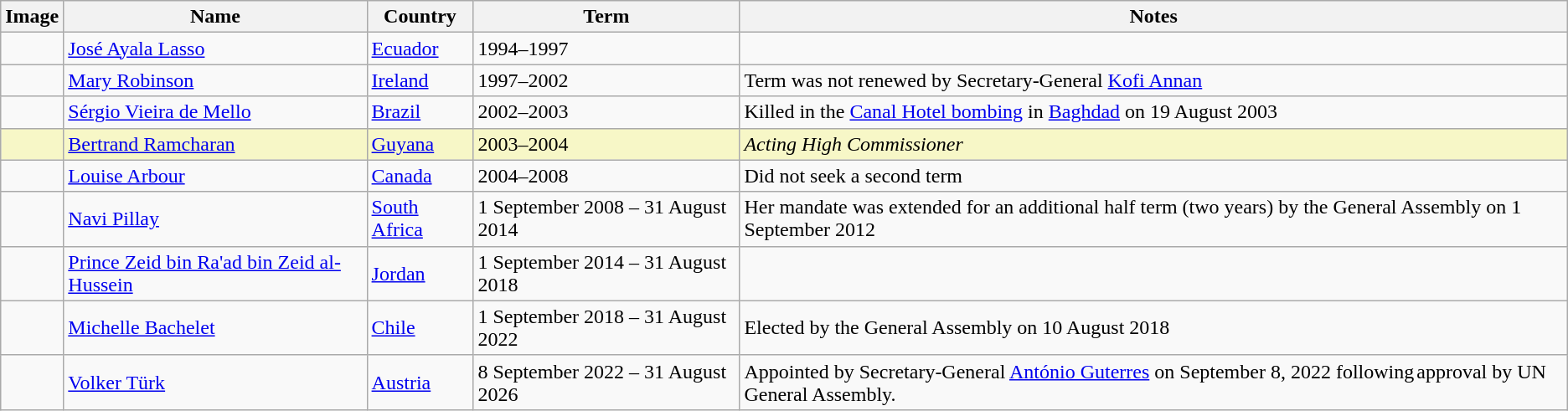<table class="wikitable">
<tr>
<th>Image</th>
<th>Name</th>
<th>Country</th>
<th>Term</th>
<th>Notes</th>
</tr>
<tr>
<td></td>
<td><a href='#'>José Ayala Lasso</a></td>
<td> <a href='#'>Ecuador</a></td>
<td>1994–1997</td>
<td></td>
</tr>
<tr>
<td></td>
<td><a href='#'>Mary Robinson</a></td>
<td> <a href='#'>Ireland</a></td>
<td>1997–2002</td>
<td>Term was not renewed by Secretary-General <a href='#'>Kofi Annan</a></td>
</tr>
<tr>
<td></td>
<td><a href='#'>Sérgio Vieira de Mello</a></td>
<td> <a href='#'>Brazil</a></td>
<td>2002–2003</td>
<td>Killed in the <a href='#'>Canal Hotel bombing</a> in <a href='#'>Baghdad</a> on 19 August 2003</td>
</tr>
<tr style="background:#f7f7c7">
<td></td>
<td><a href='#'>Bertrand Ramcharan</a></td>
<td> <a href='#'>Guyana</a></td>
<td>2003–2004</td>
<td><em>Acting High Commissioner</em></td>
</tr>
<tr>
<td></td>
<td><a href='#'>Louise Arbour</a></td>
<td> <a href='#'>Canada</a></td>
<td>2004–2008</td>
<td>Did not seek a second term</td>
</tr>
<tr>
<td></td>
<td><a href='#'>Navi Pillay</a></td>
<td> <a href='#'>South Africa</a></td>
<td>1 September 2008 – 31 August 2014</td>
<td>Her mandate was extended for an additional half term (two years) by the General Assembly on 1 September 2012</td>
</tr>
<tr>
<td></td>
<td><a href='#'>Prince Zeid bin Ra'ad bin Zeid al-Hussein</a></td>
<td> <a href='#'>Jordan</a></td>
<td>1 September 2014 – 31 August 2018</td>
<td></td>
</tr>
<tr>
<td></td>
<td><a href='#'>Michelle Bachelet</a></td>
<td> <a href='#'>Chile</a></td>
<td>1 September 2018 – 31 August 2022</td>
<td>Elected by the General Assembly on 10 August 2018</td>
</tr>
<tr>
<td></td>
<td><a href='#'>Volker Türk</a></td>
<td> <a href='#'>Austria</a></td>
<td>8 September 2022 – 31 August 2026</td>
<td>Appointed by Secretary-General <a href='#'>António Guterres</a> on September 8, 2022 following approval by UN General Assembly. </td>
</tr>
</table>
